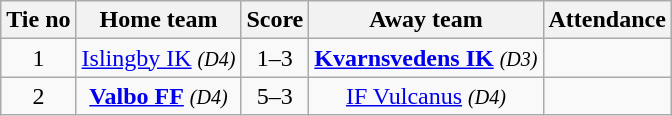<table class="wikitable" style="text-align:center">
<tr>
<th style= style="width:40px;">Tie no</th>
<th style= style="width:150px;">Home team</th>
<th style= style="width:60px;">Score</th>
<th style= style="width:150px;">Away team</th>
<th style= style="width:30px;">Attendance</th>
</tr>
<tr>
<td>1</td>
<td><a href='#'>Islingby IK</a> <em><small>(D4)</small></em></td>
<td>1–3</td>
<td><strong><a href='#'>Kvarnsvedens IK</a></strong> <em><small>(D3)</small></em></td>
<td></td>
</tr>
<tr>
<td>2</td>
<td><strong><a href='#'>Valbo FF</a></strong> <em><small>(D4)</small></em></td>
<td>5–3</td>
<td><a href='#'>IF Vulcanus</a> <em><small>(D4)</small></em></td>
<td></td>
</tr>
</table>
